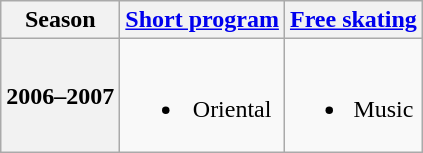<table class="wikitable" style="text-align:center">
<tr>
<th>Season</th>
<th><a href='#'>Short program</a></th>
<th><a href='#'>Free skating</a></th>
</tr>
<tr>
<th>2006–2007 <br></th>
<td><br><ul><li>Oriental <br></li></ul></td>
<td><br><ul><li>Music <br></li></ul></td>
</tr>
</table>
